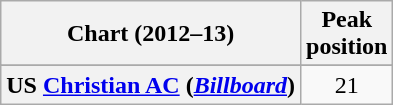<table class="wikitable sortable plainrowheaders" style="text-align:center">
<tr>
<th scope="col">Chart (2012–13)</th>
<th scope="col">Peak<br>position</th>
</tr>
<tr>
</tr>
<tr>
</tr>
<tr>
<th scope="row">US <a href='#'>Christian AC</a> (<em><a href='#'>Billboard</a></em>)</th>
<td>21</td>
</tr>
</table>
